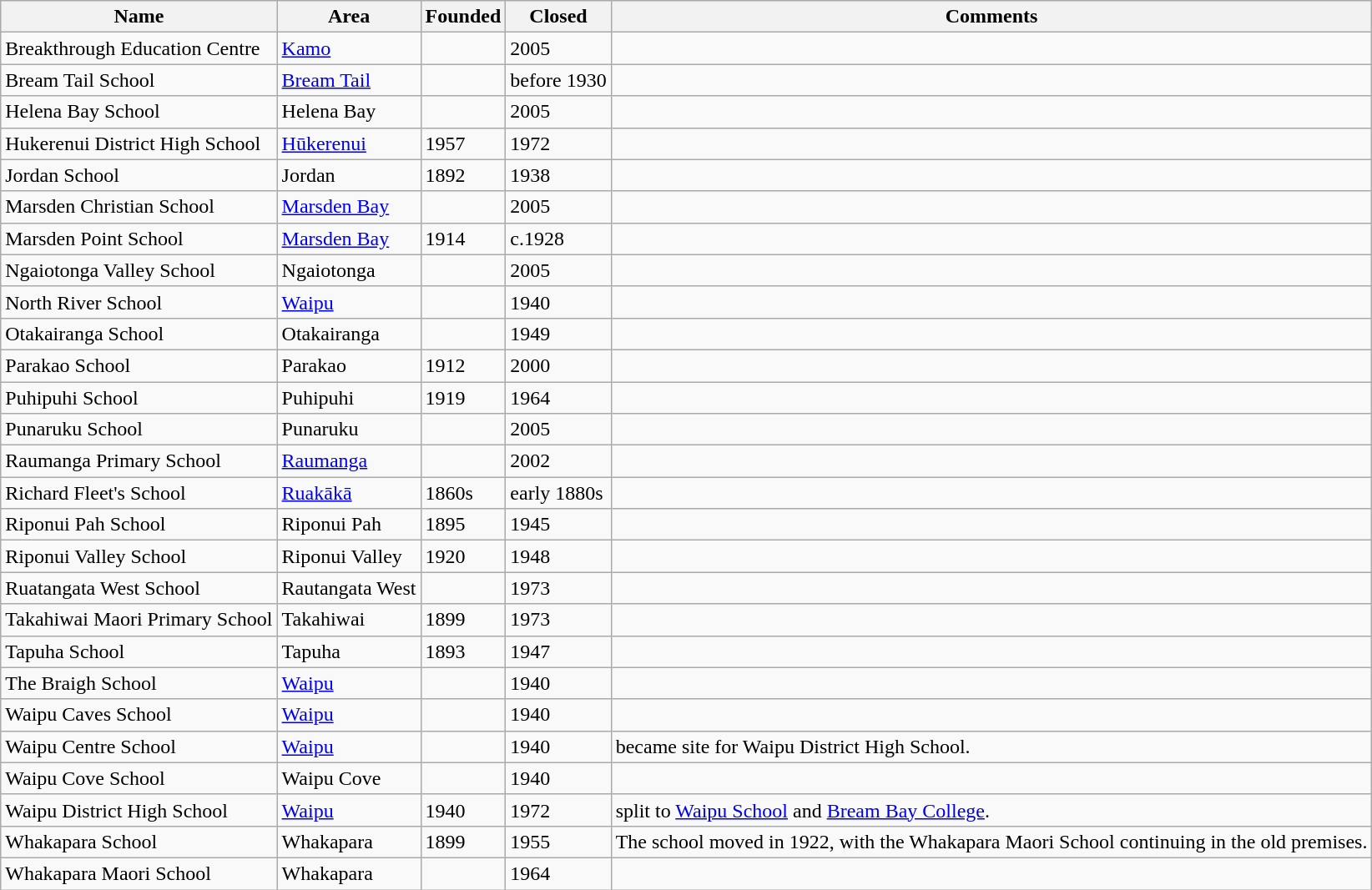<table class="wikitable sortable">
<tr>
<th>Name</th>
<th>Area</th>
<th>Founded</th>
<th>Closed</th>
<th>Comments</th>
</tr>
<tr>
<td>Breakthrough Education Centre</td>
<td><a href='#'>Kamo</a></td>
<td></td>
<td>2005</td>
<td></td>
</tr>
<tr>
<td>Bream Tail School</td>
<td><a href='#'>Bream Tail</a></td>
<td></td>
<td>before 1930</td>
<td></td>
</tr>
<tr>
<td>Helena Bay School</td>
<td>Helena Bay</td>
<td></td>
<td>2005</td>
<td></td>
</tr>
<tr>
<td>Hukerenui District High School</td>
<td><a href='#'>Hūkerenui</a></td>
<td>1957</td>
<td>1972</td>
<td></td>
</tr>
<tr>
<td>Jordan School</td>
<td>Jordan</td>
<td>1892</td>
<td>1938</td>
<td></td>
</tr>
<tr>
<td>Marsden Christian School</td>
<td><a href='#'>Marsden Bay</a></td>
<td></td>
<td>2005</td>
<td></td>
</tr>
<tr>
<td>Marsden Point School</td>
<td><a href='#'>Marsden Bay</a></td>
<td>1914</td>
<td>c.1928</td>
<td></td>
</tr>
<tr>
<td>Ngaiotonga Valley School</td>
<td>Ngaiotonga</td>
<td></td>
<td>2005</td>
<td></td>
</tr>
<tr>
<td>North River School</td>
<td><a href='#'>Waipu</a></td>
<td></td>
<td>1940</td>
<td></td>
</tr>
<tr>
<td>Otakairanga School</td>
<td>Otakairanga</td>
<td></td>
<td>1949</td>
<td></td>
</tr>
<tr>
<td>Parakao School</td>
<td>Parakao</td>
<td>1912</td>
<td>2000</td>
<td></td>
</tr>
<tr>
<td>Puhipuhi School</td>
<td>Puhipuhi</td>
<td>1919</td>
<td>1964</td>
<td></td>
</tr>
<tr>
<td>Punaruku School</td>
<td>Punaruku</td>
<td></td>
<td>2005</td>
<td></td>
</tr>
<tr>
<td>Raumanga Primary School</td>
<td><a href='#'>Raumanga</a></td>
<td></td>
<td>2002</td>
<td></td>
</tr>
<tr>
<td>Richard Fleet's School</td>
<td><a href='#'>Ruakākā</a></td>
<td>1860s</td>
<td>early 1880s</td>
<td></td>
</tr>
<tr>
<td>Riponui Pah School</td>
<td>Riponui Pah</td>
<td>1895</td>
<td>1945</td>
<td></td>
</tr>
<tr>
<td>Riponui Valley School</td>
<td>Riponui Valley</td>
<td>1920</td>
<td>1948</td>
<td></td>
</tr>
<tr>
<td>Ruatangata West School</td>
<td>Rautangata West</td>
<td></td>
<td>1973</td>
<td></td>
</tr>
<tr>
<td>Takahiwai Maori Primary School</td>
<td>Takahiwai</td>
<td>1899</td>
<td>1973</td>
<td></td>
</tr>
<tr>
<td>Tapuha School</td>
<td>Tapuha</td>
<td>1893</td>
<td>1947</td>
<td></td>
</tr>
<tr>
<td>The Braigh School</td>
<td><a href='#'>Waipu</a></td>
<td></td>
<td>1940</td>
<td></td>
</tr>
<tr>
<td>Waipu Caves School</td>
<td><a href='#'>Waipu</a></td>
<td></td>
<td>1940</td>
<td></td>
</tr>
<tr>
<td>Waipu Centre School</td>
<td><a href='#'>Waipu</a></td>
<td></td>
<td>1940</td>
<td>became site for Waipu District High School.</td>
</tr>
<tr>
<td>Waipu Cove School</td>
<td>Waipu Cove</td>
<td></td>
<td>1940</td>
<td></td>
</tr>
<tr>
<td>Waipu District High School</td>
<td><a href='#'>Waipu</a></td>
<td>1940</td>
<td>1972</td>
<td>split to <a href='#'>Waipu School</a> and <a href='#'>Bream Bay College</a>.</td>
</tr>
<tr>
<td>Whakapara School</td>
<td>Whakapara</td>
<td>1899</td>
<td>1955</td>
<td>The school moved in 1922, with the Whakapara Maori School continuing in the old premises.</td>
</tr>
<tr>
<td>Whakapara Maori School</td>
<td>Whakapara</td>
<td></td>
<td>1964</td>
<td></td>
</tr>
</table>
